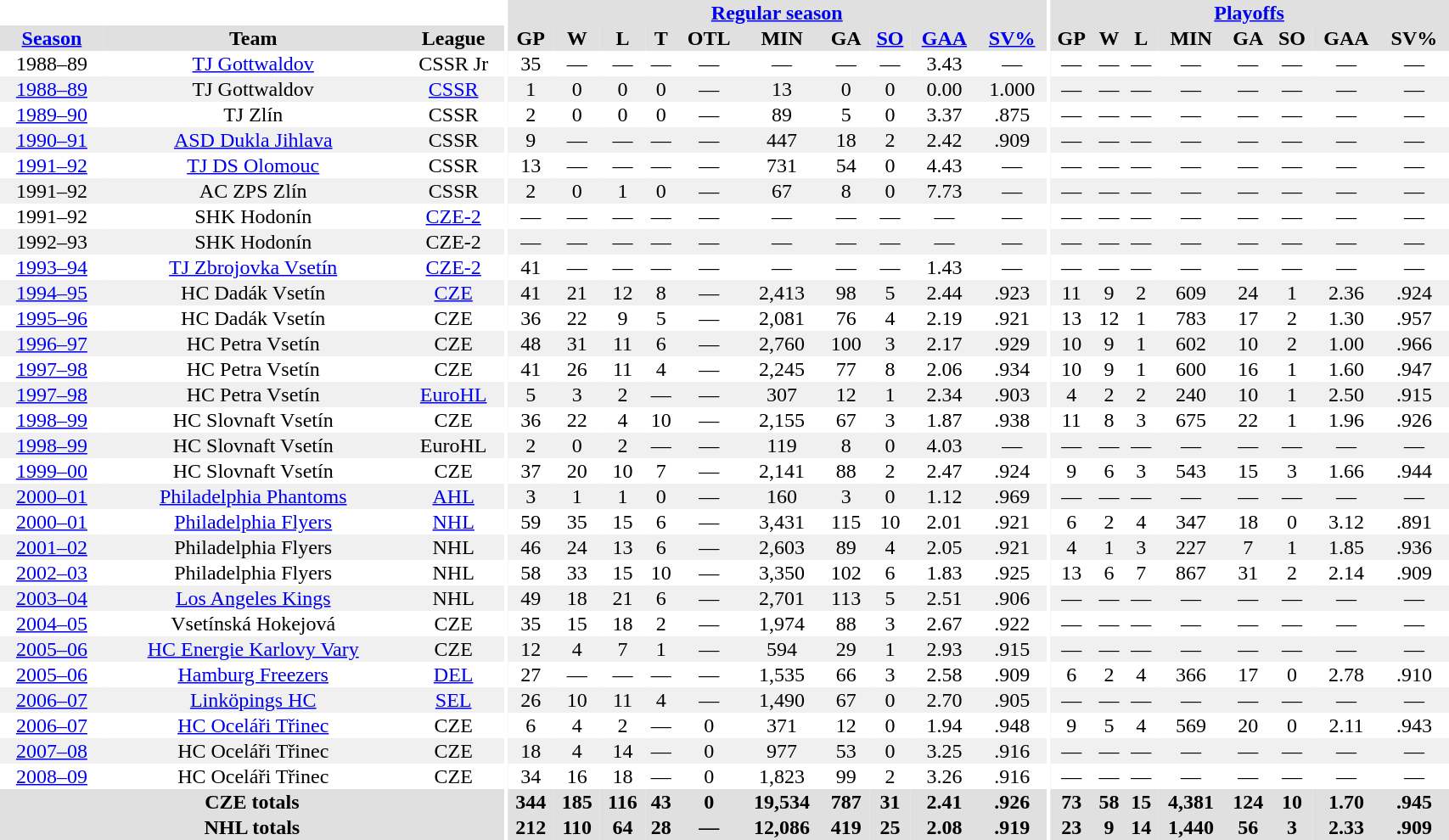<table border="0" cellpadding="1" cellspacing="0" style="width:90%; text-align:center;">
<tr bgcolor="#e0e0e0">
<th colspan="3" bgcolor="#ffffff"></th>
<th rowspan="99" bgcolor="#ffffff"></th>
<th colspan="10" bgcolor="#e0e0e0"><a href='#'>Regular season</a></th>
<th rowspan="99" bgcolor="#ffffff"></th>
<th colspan="8" bgcolor="#e0e0e0"><a href='#'>Playoffs</a></th>
</tr>
<tr bgcolor="#e0e0e0">
<th><a href='#'>Season</a></th>
<th>Team</th>
<th>League</th>
<th>GP</th>
<th>W</th>
<th>L</th>
<th>T</th>
<th>OTL</th>
<th>MIN</th>
<th>GA</th>
<th><a href='#'>SO</a></th>
<th><a href='#'>GAA</a></th>
<th><a href='#'>SV%</a></th>
<th>GP</th>
<th>W</th>
<th>L</th>
<th>MIN</th>
<th>GA</th>
<th>SO</th>
<th>GAA</th>
<th>SV%</th>
</tr>
<tr>
<td>1988–89</td>
<td><a href='#'>TJ Gottwaldov</a></td>
<td>CSSR Jr</td>
<td>35</td>
<td>—</td>
<td>—</td>
<td>—</td>
<td>—</td>
<td>—</td>
<td>—</td>
<td>—</td>
<td>3.43</td>
<td>—</td>
<td>—</td>
<td>—</td>
<td>—</td>
<td>—</td>
<td>—</td>
<td>—</td>
<td>—</td>
<td>—</td>
</tr>
<tr bgcolor="#f0f0f0">
<td><a href='#'>1988–89</a></td>
<td>TJ Gottwaldov</td>
<td><a href='#'>CSSR</a></td>
<td>1</td>
<td>0</td>
<td>0</td>
<td>0</td>
<td>—</td>
<td>13</td>
<td>0</td>
<td>0</td>
<td>0.00</td>
<td>1.000</td>
<td>—</td>
<td>—</td>
<td>—</td>
<td>—</td>
<td>—</td>
<td>—</td>
<td>—</td>
<td>—</td>
</tr>
<tr>
<td><a href='#'>1989–90</a></td>
<td>TJ Zlín</td>
<td>CSSR</td>
<td>2</td>
<td>0</td>
<td>0</td>
<td>0</td>
<td>—</td>
<td>89</td>
<td>5</td>
<td>0</td>
<td>3.37</td>
<td>.875</td>
<td>—</td>
<td>—</td>
<td>—</td>
<td>—</td>
<td>—</td>
<td>—</td>
<td>—</td>
<td>—</td>
</tr>
<tr bgcolor="#f0f0f0">
<td><a href='#'>1990–91</a></td>
<td><a href='#'>ASD Dukla Jihlava</a></td>
<td>CSSR</td>
<td>9</td>
<td>—</td>
<td>—</td>
<td>—</td>
<td>—</td>
<td>447</td>
<td>18</td>
<td>2</td>
<td>2.42</td>
<td>.909</td>
<td>—</td>
<td>—</td>
<td>—</td>
<td>—</td>
<td>—</td>
<td>—</td>
<td>—</td>
<td>—</td>
</tr>
<tr>
<td><a href='#'>1991–92</a></td>
<td><a href='#'>TJ DS Olomouc</a></td>
<td>CSSR</td>
<td>13</td>
<td>—</td>
<td>—</td>
<td>—</td>
<td>—</td>
<td>731</td>
<td>54</td>
<td>0</td>
<td>4.43</td>
<td>—</td>
<td>—</td>
<td>—</td>
<td>—</td>
<td>—</td>
<td>—</td>
<td>—</td>
<td>—</td>
<td>—</td>
</tr>
<tr bgcolor="#f0f0f0">
<td>1991–92</td>
<td>AC ZPS Zlín</td>
<td>CSSR</td>
<td>2</td>
<td>0</td>
<td>1</td>
<td>0</td>
<td>—</td>
<td>67</td>
<td>8</td>
<td>0</td>
<td>7.73</td>
<td>—</td>
<td>—</td>
<td>—</td>
<td>—</td>
<td>—</td>
<td>—</td>
<td>—</td>
<td>—</td>
<td>—</td>
</tr>
<tr>
<td>1991–92</td>
<td>SHK Hodonín</td>
<td><a href='#'>CZE-2</a></td>
<td>—</td>
<td>—</td>
<td>—</td>
<td>—</td>
<td>—</td>
<td>—</td>
<td>—</td>
<td>—</td>
<td>—</td>
<td>—</td>
<td>—</td>
<td>—</td>
<td>—</td>
<td>—</td>
<td>—</td>
<td>—</td>
<td>—</td>
<td>—</td>
</tr>
<tr bgcolor="#f0f0f0">
<td>1992–93</td>
<td>SHK Hodonín</td>
<td>CZE-2</td>
<td>—</td>
<td>—</td>
<td>—</td>
<td>—</td>
<td>—</td>
<td>—</td>
<td>—</td>
<td>—</td>
<td>—</td>
<td>—</td>
<td>—</td>
<td>—</td>
<td>—</td>
<td>—</td>
<td>—</td>
<td>—</td>
<td>—</td>
<td>—</td>
</tr>
<tr>
<td><a href='#'>1993–94</a></td>
<td><a href='#'>TJ Zbrojovka Vsetín</a></td>
<td><a href='#'>CZE-2</a></td>
<td>41</td>
<td>—</td>
<td>—</td>
<td>—</td>
<td>—</td>
<td>—</td>
<td>—</td>
<td>—</td>
<td>1.43</td>
<td>—</td>
<td>—</td>
<td>—</td>
<td>—</td>
<td>—</td>
<td>—</td>
<td>—</td>
<td>—</td>
<td>—</td>
</tr>
<tr bgcolor="#f0f0f0">
<td><a href='#'>1994–95</a></td>
<td>HC Dadák Vsetín</td>
<td><a href='#'>CZE</a></td>
<td>41</td>
<td>21</td>
<td>12</td>
<td>8</td>
<td>—</td>
<td>2,413</td>
<td>98</td>
<td>5</td>
<td>2.44</td>
<td>.923</td>
<td>11</td>
<td>9</td>
<td>2</td>
<td>609</td>
<td>24</td>
<td>1</td>
<td>2.36</td>
<td>.924</td>
</tr>
<tr>
<td><a href='#'>1995–96</a></td>
<td>HC Dadák Vsetín</td>
<td>CZE</td>
<td>36</td>
<td>22</td>
<td>9</td>
<td>5</td>
<td>—</td>
<td>2,081</td>
<td>76</td>
<td>4</td>
<td>2.19</td>
<td>.921</td>
<td>13</td>
<td>12</td>
<td>1</td>
<td>783</td>
<td>17</td>
<td>2</td>
<td>1.30</td>
<td>.957</td>
</tr>
<tr bgcolor="#f0f0f0">
<td><a href='#'>1996–97</a></td>
<td>HC Petra Vsetín</td>
<td>CZE</td>
<td>48</td>
<td>31</td>
<td>11</td>
<td>6</td>
<td>—</td>
<td>2,760</td>
<td>100</td>
<td>3</td>
<td>2.17</td>
<td>.929</td>
<td>10</td>
<td>9</td>
<td>1</td>
<td>602</td>
<td>10</td>
<td>2</td>
<td>1.00</td>
<td>.966</td>
</tr>
<tr>
<td><a href='#'>1997–98</a></td>
<td>HC Petra Vsetín</td>
<td>CZE</td>
<td>41</td>
<td>26</td>
<td>11</td>
<td>4</td>
<td>—</td>
<td>2,245</td>
<td>77</td>
<td>8</td>
<td>2.06</td>
<td>.934</td>
<td>10</td>
<td>9</td>
<td>1</td>
<td>600</td>
<td>16</td>
<td>1</td>
<td>1.60</td>
<td>.947</td>
</tr>
<tr bgcolor="#f0f0f0">
<td><a href='#'>1997–98</a></td>
<td>HC Petra Vsetín</td>
<td><a href='#'>EuroHL</a></td>
<td>5</td>
<td>3</td>
<td>2</td>
<td>—</td>
<td>—</td>
<td>307</td>
<td>12</td>
<td>1</td>
<td>2.34</td>
<td>.903</td>
<td>4</td>
<td>2</td>
<td>2</td>
<td>240</td>
<td>10</td>
<td>1</td>
<td>2.50</td>
<td>.915</td>
</tr>
<tr>
<td><a href='#'>1998–99</a></td>
<td>HC Slovnaft Vsetín</td>
<td>CZE</td>
<td>36</td>
<td>22</td>
<td>4</td>
<td>10</td>
<td>—</td>
<td>2,155</td>
<td>67</td>
<td>3</td>
<td>1.87</td>
<td>.938</td>
<td>11</td>
<td>8</td>
<td>3</td>
<td>675</td>
<td>22</td>
<td>1</td>
<td>1.96</td>
<td>.926</td>
</tr>
<tr bgcolor="#f0f0f0">
<td><a href='#'>1998–99</a></td>
<td>HC Slovnaft Vsetín</td>
<td>EuroHL</td>
<td>2</td>
<td>0</td>
<td>2</td>
<td>—</td>
<td>—</td>
<td>119</td>
<td>8</td>
<td>0</td>
<td>4.03</td>
<td>—</td>
<td>—</td>
<td>—</td>
<td>—</td>
<td>—</td>
<td>—</td>
<td>—</td>
<td>—</td>
<td>—</td>
</tr>
<tr>
<td><a href='#'>1999–00</a></td>
<td>HC Slovnaft Vsetín</td>
<td>CZE</td>
<td>37</td>
<td>20</td>
<td>10</td>
<td>7</td>
<td>—</td>
<td>2,141</td>
<td>88</td>
<td>2</td>
<td>2.47</td>
<td>.924</td>
<td>9</td>
<td>6</td>
<td>3</td>
<td>543</td>
<td>15</td>
<td>3</td>
<td>1.66</td>
<td>.944</td>
</tr>
<tr bgcolor="#f0f0f0">
<td><a href='#'>2000–01</a></td>
<td><a href='#'>Philadelphia Phantoms</a></td>
<td><a href='#'>AHL</a></td>
<td>3</td>
<td>1</td>
<td>1</td>
<td>0</td>
<td>—</td>
<td>160</td>
<td>3</td>
<td>0</td>
<td>1.12</td>
<td>.969</td>
<td>—</td>
<td>—</td>
<td>—</td>
<td>—</td>
<td>—</td>
<td>—</td>
<td>—</td>
<td>—</td>
</tr>
<tr>
<td><a href='#'>2000–01</a></td>
<td><a href='#'>Philadelphia Flyers</a></td>
<td><a href='#'>NHL</a></td>
<td>59</td>
<td>35</td>
<td>15</td>
<td>6</td>
<td>—</td>
<td>3,431</td>
<td>115</td>
<td>10</td>
<td>2.01</td>
<td>.921</td>
<td>6</td>
<td>2</td>
<td>4</td>
<td>347</td>
<td>18</td>
<td>0</td>
<td>3.12</td>
<td>.891</td>
</tr>
<tr bgcolor="#f0f0f0">
<td><a href='#'>2001–02</a></td>
<td>Philadelphia Flyers</td>
<td>NHL</td>
<td>46</td>
<td>24</td>
<td>13</td>
<td>6</td>
<td>—</td>
<td>2,603</td>
<td>89</td>
<td>4</td>
<td>2.05</td>
<td>.921</td>
<td>4</td>
<td>1</td>
<td>3</td>
<td>227</td>
<td>7</td>
<td>1</td>
<td>1.85</td>
<td>.936</td>
</tr>
<tr>
<td><a href='#'>2002–03</a></td>
<td>Philadelphia Flyers</td>
<td>NHL</td>
<td>58</td>
<td>33</td>
<td>15</td>
<td>10</td>
<td>—</td>
<td>3,350</td>
<td>102</td>
<td>6</td>
<td>1.83</td>
<td>.925</td>
<td>13</td>
<td>6</td>
<td>7</td>
<td>867</td>
<td>31</td>
<td>2</td>
<td>2.14</td>
<td>.909</td>
</tr>
<tr bgcolor="#f0f0f0">
<td><a href='#'>2003–04</a></td>
<td><a href='#'>Los Angeles Kings</a></td>
<td>NHL</td>
<td>49</td>
<td>18</td>
<td>21</td>
<td>6</td>
<td>—</td>
<td>2,701</td>
<td>113</td>
<td>5</td>
<td>2.51</td>
<td>.906</td>
<td>—</td>
<td>—</td>
<td>—</td>
<td>—</td>
<td>—</td>
<td>—</td>
<td>—</td>
<td>—</td>
</tr>
<tr>
<td><a href='#'>2004–05</a></td>
<td>Vsetínská Hokejová</td>
<td>CZE</td>
<td>35</td>
<td>15</td>
<td>18</td>
<td>2</td>
<td>—</td>
<td>1,974</td>
<td>88</td>
<td>3</td>
<td>2.67</td>
<td>.922</td>
<td>—</td>
<td>—</td>
<td>—</td>
<td>—</td>
<td>—</td>
<td>—</td>
<td>—</td>
<td>—</td>
</tr>
<tr bgcolor="#f0f0f0">
<td><a href='#'>2005–06</a></td>
<td><a href='#'>HC Energie Karlovy Vary</a></td>
<td>CZE</td>
<td>12</td>
<td>4</td>
<td>7</td>
<td>1</td>
<td>—</td>
<td>594</td>
<td>29</td>
<td>1</td>
<td>2.93</td>
<td>.915</td>
<td>—</td>
<td>—</td>
<td>—</td>
<td>—</td>
<td>—</td>
<td>—</td>
<td>—</td>
<td>—</td>
</tr>
<tr>
<td><a href='#'>2005–06</a></td>
<td><a href='#'>Hamburg Freezers</a></td>
<td><a href='#'>DEL</a></td>
<td>27</td>
<td>—</td>
<td>—</td>
<td>—</td>
<td>—</td>
<td>1,535</td>
<td>66</td>
<td>3</td>
<td>2.58</td>
<td>.909</td>
<td>6</td>
<td>2</td>
<td>4</td>
<td>366</td>
<td>17</td>
<td>0</td>
<td>2.78</td>
<td>.910</td>
</tr>
<tr bgcolor="#f0f0f0">
<td><a href='#'>2006–07</a></td>
<td><a href='#'>Linköpings HC</a></td>
<td><a href='#'>SEL</a></td>
<td>26</td>
<td>10</td>
<td>11</td>
<td>4</td>
<td>—</td>
<td>1,490</td>
<td>67</td>
<td>0</td>
<td>2.70</td>
<td>.905</td>
<td>—</td>
<td>—</td>
<td>—</td>
<td>—</td>
<td>—</td>
<td>—</td>
<td>—</td>
<td>—</td>
</tr>
<tr>
<td><a href='#'>2006–07</a></td>
<td><a href='#'>HC Oceláři Třinec</a></td>
<td>CZE</td>
<td>6</td>
<td>4</td>
<td>2</td>
<td>—</td>
<td>0</td>
<td>371</td>
<td>12</td>
<td>0</td>
<td>1.94</td>
<td>.948</td>
<td>9</td>
<td>5</td>
<td>4</td>
<td>569</td>
<td>20</td>
<td>0</td>
<td>2.11</td>
<td>.943</td>
</tr>
<tr bgcolor="#f0f0f0">
<td><a href='#'>2007–08</a></td>
<td>HC Oceláři Třinec</td>
<td>CZE</td>
<td>18</td>
<td>4</td>
<td>14</td>
<td>—</td>
<td>0</td>
<td>977</td>
<td>53</td>
<td>0</td>
<td>3.25</td>
<td>.916</td>
<td>—</td>
<td>—</td>
<td>—</td>
<td>—</td>
<td>—</td>
<td>—</td>
<td>—</td>
<td>—</td>
</tr>
<tr>
<td><a href='#'>2008–09</a></td>
<td>HC Oceláři Třinec</td>
<td>CZE</td>
<td>34</td>
<td>16</td>
<td>18</td>
<td>—</td>
<td>0</td>
<td>1,823</td>
<td>99</td>
<td>2</td>
<td>3.26</td>
<td>.916</td>
<td>—</td>
<td>—</td>
<td>—</td>
<td>—</td>
<td>—</td>
<td>—</td>
<td>—</td>
<td>—</td>
</tr>
<tr bgcolor="#e0e0e0">
<th colspan=3>CZE totals</th>
<th>344</th>
<th>185</th>
<th>116</th>
<th>43</th>
<th>0</th>
<th>19,534</th>
<th>787</th>
<th>31</th>
<th>2.41</th>
<th>.926</th>
<th>73</th>
<th>58</th>
<th>15</th>
<th>4,381</th>
<th>124</th>
<th>10</th>
<th>1.70</th>
<th>.945</th>
</tr>
<tr bgcolor="#e0e0e0">
<th colspan="3">NHL totals</th>
<th>212</th>
<th>110</th>
<th>64</th>
<th>28</th>
<th>—</th>
<th>12,086</th>
<th>419</th>
<th>25</th>
<th>2.08</th>
<th>.919</th>
<th>23</th>
<th>9</th>
<th>14</th>
<th>1,440</th>
<th>56</th>
<th>3</th>
<th>2.33</th>
<th>.909</th>
</tr>
</table>
